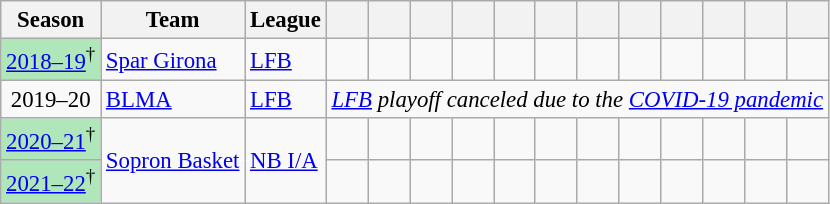<table class="wikitable sortable" style="font-size:95%; text-align:center">
<tr>
<th>Season</th>
<th>Team</th>
<th>League</th>
<th></th>
<th></th>
<th></th>
<th></th>
<th></th>
<th></th>
<th></th>
<th></th>
<th></th>
<th></th>
<th></th>
<th></th>
</tr>
<tr>
<td style="text-align:left;background:#afe6ba;"><a href='#'>2018–19</a><sup>†</sup></td>
<td align=left><a href='#'>Spar Girona</a></td>
<td align=left> <a href='#'>LFB</a></td>
<td></td>
<td></td>
<td></td>
<td></td>
<td></td>
<td></td>
<td></td>
<td></td>
<td></td>
<td></td>
<td></td>
<td></td>
</tr>
<tr>
<td>2019–20</td>
<td align=left><a href='#'>BLMA</a></td>
<td align=left> <a href='#'>LFB</a></td>
<td align=center colspan=12><em><a href='#'>LFB</a> playoff canceled due to the <a href='#'>COVID-19 pandemic</a></td>
</tr>
<tr>
<td style="text-align:left;background:#afe6ba;"><a href='#'>2020–21</a><sup>†</sup></td>
<td rowspan=2 align=left><a href='#'>Sopron Basket</a></td>
<td rowspan=2 align=left> <a href='#'>NB I/A</a></td>
<td></td>
<td></td>
<td></td>
<td></td>
<td></td>
<td></td>
<td></td>
<td></td>
<td></td>
<td></td>
<td></td>
<td></td>
</tr>
<tr>
<td style="text-align:left;background:#afe6ba;"><a href='#'>2021–22</a><sup>†</sup></td>
<td></td>
<td></td>
<td></td>
<td></td>
<td></td>
<td></td>
<td></td>
<td></td>
<td></td>
<td></td>
<td></td>
<td></td>
</tr>
</table>
